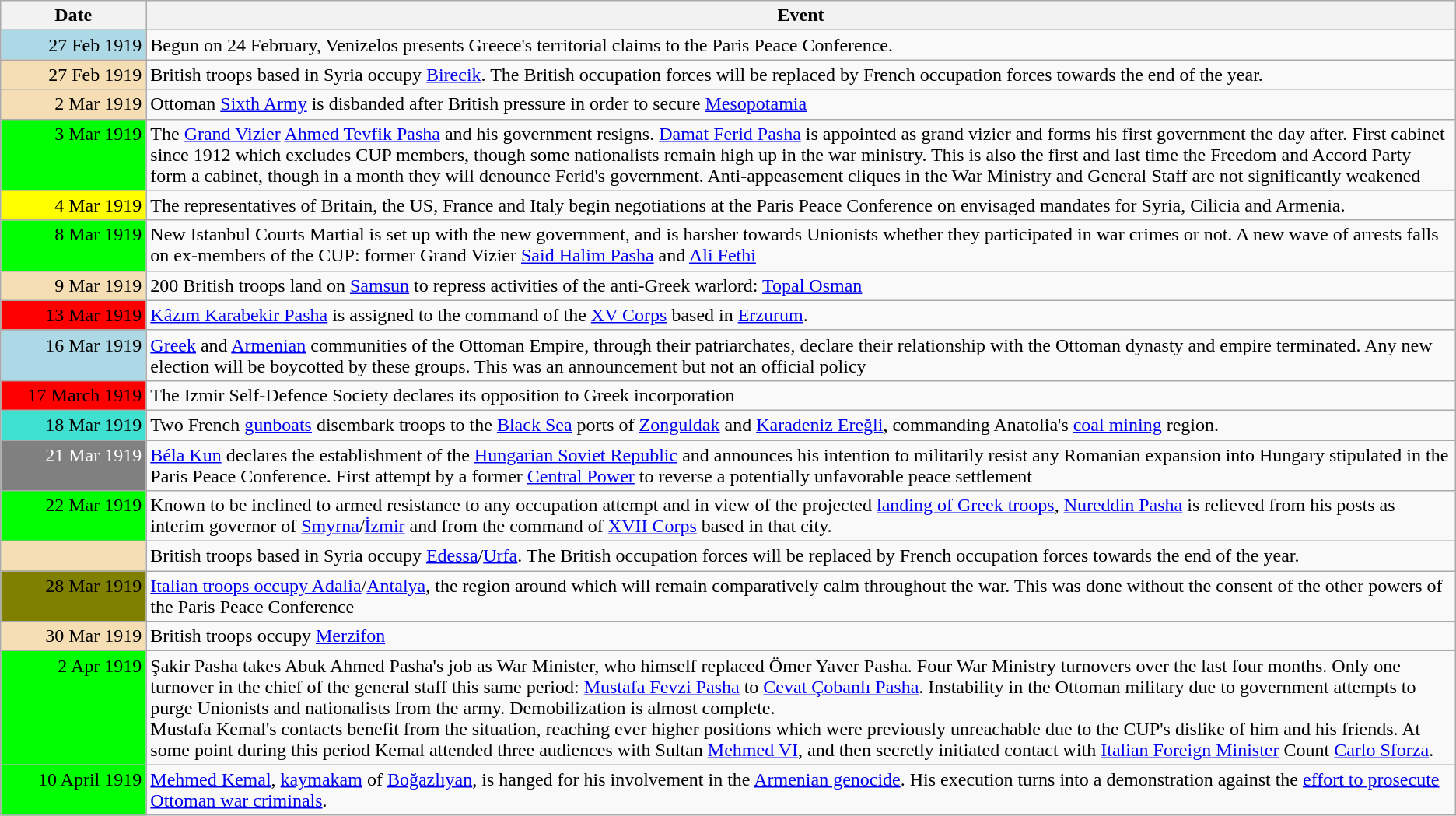<table class="wikitable">
<tr>
<th width="10%">Date</th>
<th>Event</th>
</tr>
<tr>
<td valign="top" align="right" style="background:Lightblue">27 Feb 1919</td>
<td>Begun on 24 February, Venizelos presents Greece's territorial claims to the Paris Peace Conference.</td>
</tr>
<tr>
<td valign="top" align="right" style="background:Wheat">27 Feb 1919</td>
<td>British troops based in Syria occupy <a href='#'>Birecik</a>. The British occupation forces will be replaced by French occupation forces towards the end of the year.</td>
</tr>
<tr>
<td valign="top" align="right" style="background:Wheat">2 Mar 1919</td>
<td>Ottoman <a href='#'>Sixth Army</a> is disbanded after British pressure in order to secure <a href='#'>Mesopotamia</a></td>
</tr>
<tr>
<td valign="top" align="right" style="background:Lime">3 Mar 1919</td>
<td>The <a href='#'>Grand Vizier</a> <a href='#'>Ahmed Tevfik Pasha</a> and his government resigns. <a href='#'>Damat Ferid Pasha</a> is appointed as grand vizier and forms his first government the day after. First cabinet since 1912 which excludes CUP members, though some nationalists remain high up in the war ministry. This is also the first and last time the Freedom and Accord Party form a cabinet, though in a month they will denounce Ferid's government. Anti-appeasement cliques in the War Ministry and General Staff are not significantly weakened</td>
</tr>
<tr>
<td valign="top" align="right" style="background:Yellow">4 Mar 1919</td>
<td>The representatives of Britain, the US, France and Italy begin negotiations at the Paris Peace Conference on envisaged mandates for Syria, Cilicia and Armenia.</td>
</tr>
<tr>
<td valign="top" align="right" style="background:Lime">8 Mar 1919</td>
<td>New Istanbul Courts Martial is set up with the new government, and is harsher towards Unionists whether they participated in war crimes or not. A new wave of arrests falls on ex-members of the CUP: former Grand Vizier <a href='#'>Said Halim Pasha</a> and <a href='#'>Ali Fethi</a></td>
</tr>
<tr>
<td valign="top" align="right" style="background:Wheat">9 Mar 1919</td>
<td>200 British troops land on <a href='#'>Samsun</a> to repress activities of the anti-Greek warlord: <a href='#'>Topal Osman</a></td>
</tr>
<tr>
<td valign="top" align="right" style="background:Red">13 Mar 1919</td>
<td><a href='#'>Kâzım Karabekir Pasha</a> is assigned to the command of the <a href='#'>XV Corps</a> based in <a href='#'>Erzurum</a>.</td>
</tr>
<tr>
<td valign="top" align="right" style="background:Lightblue">16 Mar 1919</td>
<td><a href='#'>Greek</a> and <a href='#'>Armenian</a> communities of the Ottoman Empire, through their patriarchates, declare their relationship with the Ottoman dynasty and empire terminated. Any new election will be boycotted by these groups. This was an announcement but not an official policy</td>
</tr>
<tr>
<td valign="top" align="right" style="background:red">17 March 1919</td>
<td>The Izmir Self-Defence Society declares its opposition to Greek incorporation</td>
</tr>
<tr>
<td valign="top" align="right" style="background:Turquoise">18 Mar 1919</td>
<td>Two French <a href='#'>gunboats</a> disembark troops to the <a href='#'>Black Sea</a> ports of <a href='#'>Zonguldak</a> and <a href='#'>Karadeniz Ereğli</a>, commanding Anatolia's <a href='#'>coal mining</a> region.</td>
</tr>
<tr>
<td valign="top" align="right" style="background:Grey; color: white;">21 Mar 1919</td>
<td><a href='#'>Béla Kun</a> declares the establishment of the <a href='#'>Hungarian Soviet Republic</a> and announces his intention to militarily resist any Romanian expansion into Hungary stipulated in the Paris Peace Conference. First attempt by a former <a href='#'>Central Power</a> to reverse a potentially unfavorable peace settlement</td>
</tr>
<tr>
<td valign="top" align="right" style="background:Lime">22 Mar 1919</td>
<td>Known to be inclined to armed resistance to any occupation attempt and in view of the projected <a href='#'>landing of Greek troops</a>, <a href='#'>Nureddin Pasha</a> is relieved from his posts as interim governor of <a href='#'>Smyrna</a>/<a href='#'>İzmir</a> and from the command of <a href='#'>XVII Corps</a> based in that city.</td>
</tr>
<tr>
<td valign="top" align="right" style="background:Wheat"></td>
<td>British troops based in Syria occupy <a href='#'>Edessa</a>/<a href='#'>Urfa</a>. The British occupation forces will be replaced by French occupation forces towards the end of the year.</td>
</tr>
<tr>
<td valign="top" align="right" style="background:Olive">28 Mar 1919</td>
<td><a href='#'>Italian troops occupy Adalia</a>/<a href='#'>Antalya</a>, the region around which will remain comparatively calm throughout the war. This was done without the consent of the other powers of the Paris Peace Conference</td>
</tr>
<tr>
<td valign="top" align="right" style="background:Wheat">30 Mar 1919</td>
<td>British troops occupy <a href='#'>Merzifon</a></td>
</tr>
<tr>
<td valign="top" align="right" style="background:lime">2 Apr 1919</td>
<td>Şakir Pasha takes Abuk Ahmed Pasha's job as War Minister, who himself replaced Ömer Yaver Pasha. Four War Ministry turnovers over the last four months. Only one turnover in the chief of the general staff this same period: <a href='#'>Mustafa Fevzi Pasha</a> to <a href='#'>Cevat Çobanlı Pasha</a>. Instability in the Ottoman military due to government attempts to purge Unionists and nationalists from the army. Demobilization is almost complete.<br>Mustafa Kemal's contacts benefit from the situation, reaching ever higher positions which were previously unreachable due to the CUP's dislike of him and his friends. At some point during this period Kemal attended three audiences with Sultan <a href='#'>Mehmed VI</a>, and then secretly initiated contact with <a href='#'>Italian Foreign Minister</a> Count <a href='#'>Carlo Sforza</a>.</td>
</tr>
<tr>
<td valign="top" align="right" style="background:Lime">10 April 1919</td>
<td><a href='#'>Mehmed Kemal</a>, <a href='#'>kaymakam</a> of <a href='#'>Boğazlıyan</a>, is hanged for his involvement in the <a href='#'>Armenian genocide</a>. His execution turns into a demonstration against the <a href='#'>effort to prosecute Ottoman war criminals</a>.</td>
</tr>
</table>
